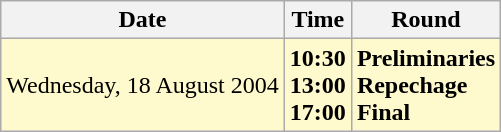<table class="wikitable">
<tr>
<th>Date</th>
<th>Time</th>
<th>Round</th>
</tr>
<tr>
<td style=background:lemonchiffon>Wednesday, 18 August 2004</td>
<td style=background:lemonchiffon><strong>10:30<br>13:00<br>17:00</strong></td>
<td style=background:lemonchiffon><strong>Preliminaries<br>Repechage<br>Final</strong></td>
</tr>
</table>
